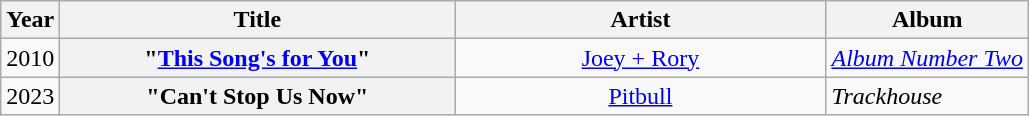<table class="wikitable plainrowheaders" style="text-align:center;">
<tr>
<th scope="col">Year</th>
<th scope="col" style="width:16em;">Title</th>
<th scope="col" style="width:15em;">Artist</th>
<th scope="col">Album</th>
</tr>
<tr>
<td>2010</td>
<th scope="row">"<a href='#'>This Song's for You</a>"</th>
<td><a href='#'>Joey + Rory</a></td>
<td style="text-align:left;"><em><a href='#'>Album Number Two</a></em></td>
</tr>
<tr>
<td>2023</td>
<th scope="row">"Can't Stop Us Now"</th>
<td><a href='#'>Pitbull</a></td>
<td style="text-align:left;"><em>Trackhouse</em></td>
</tr>
</table>
